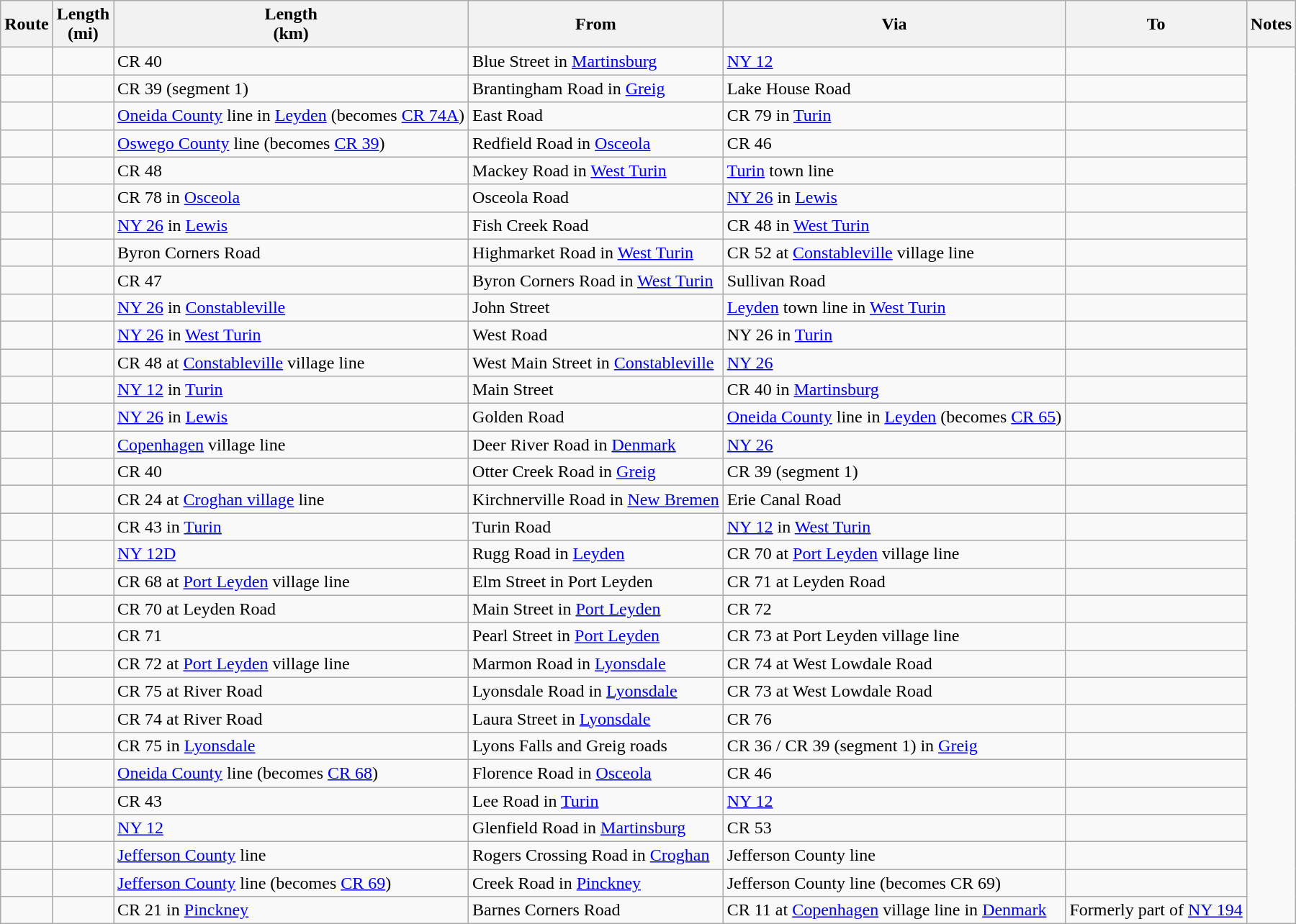<table class="wikitable sortable">
<tr>
<th>Route</th>
<th>Length<br>(mi)</th>
<th>Length<br>(km)</th>
<th class="unsortable">From</th>
<th class="unsortable">Via</th>
<th class="unsortable">To</th>
<th class="unsortable">Notes</th>
</tr>
<tr>
<td id="41"></td>
<td></td>
<td>CR 40</td>
<td>Blue Street in <a href='#'>Martinsburg</a></td>
<td><a href='#'>NY&nbsp;12</a></td>
<td></td>
</tr>
<tr>
<td id="42"></td>
<td></td>
<td>CR 39 (segment 1)</td>
<td>Brantingham Road in <a href='#'>Greig</a></td>
<td>Lake House Road</td>
<td></td>
</tr>
<tr>
<td id="43"></td>
<td></td>
<td><a href='#'>Oneida County</a> line in <a href='#'>Leyden</a> (becomes <a href='#'>CR 74A</a>)</td>
<td>East Road</td>
<td>CR 79 in <a href='#'>Turin</a></td>
<td></td>
</tr>
<tr>
<td id="44"></td>
<td></td>
<td><a href='#'>Oswego County</a> line (becomes <a href='#'>CR 39</a>)</td>
<td>Redfield Road in <a href='#'>Osceola</a></td>
<td>CR 46</td>
<td></td>
</tr>
<tr>
<td id="45"></td>
<td></td>
<td>CR 48</td>
<td>Mackey Road in <a href='#'>West Turin</a></td>
<td><a href='#'>Turin</a> town line</td>
<td></td>
</tr>
<tr>
<td id="46"></td>
<td></td>
<td>CR 78 in <a href='#'>Osceola</a></td>
<td>Osceola Road</td>
<td><a href='#'>NY&nbsp;26</a> in <a href='#'>Lewis</a></td>
<td></td>
</tr>
<tr>
<td id="47"></td>
<td></td>
<td><a href='#'>NY&nbsp;26</a> in <a href='#'>Lewis</a></td>
<td>Fish Creek Road</td>
<td>CR 48 in <a href='#'>West Turin</a></td>
<td></td>
</tr>
<tr>
<td id="48"></td>
<td></td>
<td>Byron Corners Road</td>
<td>Highmarket Road in <a href='#'>West Turin</a></td>
<td>CR 52 at <a href='#'>Constableville</a> village line</td>
<td></td>
</tr>
<tr>
<td id="49"></td>
<td></td>
<td>CR 47</td>
<td>Byron Corners Road in <a href='#'>West Turin</a></td>
<td>Sullivan Road</td>
<td></td>
</tr>
<tr>
<td id="50"></td>
<td></td>
<td><a href='#'>NY&nbsp;26</a> in <a href='#'>Constableville</a></td>
<td>John Street</td>
<td><a href='#'>Leyden</a> town line in <a href='#'>West Turin</a></td>
<td></td>
</tr>
<tr>
<td id="51"></td>
<td></td>
<td><a href='#'>NY&nbsp;26</a> in <a href='#'>West Turin</a></td>
<td>West Road</td>
<td>NY 26 in <a href='#'>Turin</a></td>
<td></td>
</tr>
<tr>
<td id="52"></td>
<td></td>
<td>CR 48 at <a href='#'>Constableville</a> village line</td>
<td>West Main Street in <a href='#'>Constableville</a></td>
<td><a href='#'>NY&nbsp;26</a></td>
<td></td>
</tr>
<tr>
<td id="53"></td>
<td></td>
<td><a href='#'>NY&nbsp;12</a> in <a href='#'>Turin</a></td>
<td>Main Street</td>
<td>CR 40 in <a href='#'>Martinsburg</a></td>
<td></td>
</tr>
<tr>
<td id="54"></td>
<td></td>
<td><a href='#'>NY&nbsp;26</a> in <a href='#'>Lewis</a></td>
<td>Golden Road</td>
<td><a href='#'>Oneida County</a> line in <a href='#'>Leyden</a> (becomes <a href='#'>CR 65</a>)</td>
<td></td>
</tr>
<tr>
<td id="55"></td>
<td></td>
<td><a href='#'>Copenhagen</a> village line</td>
<td>Deer River Road in <a href='#'>Denmark</a></td>
<td><a href='#'>NY&nbsp;26</a></td>
<td></td>
</tr>
<tr>
<td id="56"></td>
<td></td>
<td>CR 40</td>
<td>Otter Creek Road in <a href='#'>Greig</a></td>
<td>CR 39 (segment 1)</td>
<td></td>
</tr>
<tr>
<td id="60"></td>
<td></td>
<td>CR 24 at <a href='#'>Croghan village</a> line</td>
<td>Kirchnerville Road in <a href='#'>New Bremen</a></td>
<td>Erie Canal Road</td>
<td></td>
</tr>
<tr>
<td id="62"></td>
<td></td>
<td>CR 43 in <a href='#'>Turin</a></td>
<td>Turin Road</td>
<td><a href='#'>NY&nbsp;12</a> in <a href='#'>West Turin</a></td>
<td></td>
</tr>
<tr>
<td id="68"></td>
<td></td>
<td><a href='#'>NY&nbsp;12D</a></td>
<td>Rugg Road in <a href='#'>Leyden</a></td>
<td>CR 70 at <a href='#'>Port Leyden</a> village line</td>
<td></td>
</tr>
<tr>
<td id="70"></td>
<td></td>
<td>CR 68 at <a href='#'>Port Leyden</a> village line</td>
<td>Elm Street in Port Leyden</td>
<td>CR 71 at Leyden Road</td>
<td></td>
</tr>
<tr>
<td id="71"></td>
<td></td>
<td>CR 70 at Leyden Road</td>
<td>Main Street in <a href='#'>Port Leyden</a></td>
<td>CR 72</td>
<td></td>
</tr>
<tr>
<td id="72"></td>
<td></td>
<td>CR 71</td>
<td>Pearl Street in <a href='#'>Port Leyden</a></td>
<td>CR 73 at Port Leyden village line</td>
<td></td>
</tr>
<tr>
<td id="73"></td>
<td></td>
<td>CR 72 at <a href='#'>Port Leyden</a> village line</td>
<td>Marmon Road in <a href='#'>Lyonsdale</a></td>
<td>CR 74 at West Lowdale Road</td>
<td></td>
</tr>
<tr>
<td id="74"></td>
<td></td>
<td>CR 75 at River Road</td>
<td>Lyonsdale Road in <a href='#'>Lyonsdale</a></td>
<td>CR 73 at West Lowdale Road</td>
<td></td>
</tr>
<tr>
<td id="75"></td>
<td></td>
<td>CR 74 at River Road</td>
<td>Laura Street in <a href='#'>Lyonsdale</a></td>
<td>CR 76</td>
<td></td>
</tr>
<tr>
<td id="76"></td>
<td></td>
<td>CR 75 in <a href='#'>Lyonsdale</a></td>
<td>Lyons Falls and Greig roads</td>
<td>CR 36 / CR 39 (segment 1) in <a href='#'>Greig</a></td>
<td></td>
</tr>
<tr>
<td id="78"></td>
<td></td>
<td><a href='#'>Oneida County</a> line (becomes <a href='#'>CR 68</a>)</td>
<td>Florence Road in <a href='#'>Osceola</a></td>
<td>CR 46</td>
<td></td>
</tr>
<tr>
<td id="79"></td>
<td></td>
<td>CR 43</td>
<td>Lee Road in <a href='#'>Turin</a></td>
<td><a href='#'>NY&nbsp;12</a></td>
<td></td>
</tr>
<tr>
<td id="80"></td>
<td></td>
<td><a href='#'>NY&nbsp;12</a></td>
<td>Glenfield Road in <a href='#'>Martinsburg</a></td>
<td>CR 53</td>
<td></td>
</tr>
<tr>
<td id="147"></td>
<td></td>
<td><a href='#'>Jefferson County</a> line</td>
<td>Rogers Crossing Road in <a href='#'>Croghan</a></td>
<td>Jefferson County line</td>
<td></td>
</tr>
<tr>
<td id="175"></td>
<td></td>
<td><a href='#'>Jefferson County</a> line (becomes <a href='#'>CR 69</a>)</td>
<td>Creek Road in <a href='#'>Pinckney</a></td>
<td>Jefferson County line (becomes CR 69)</td>
<td></td>
</tr>
<tr>
<td id="194"></td>
<td></td>
<td>CR 21 in <a href='#'>Pinckney</a></td>
<td>Barnes Corners Road</td>
<td>CR 11 at <a href='#'>Copenhagen</a> village line in <a href='#'>Denmark</a></td>
<td>Formerly part of <a href='#'>NY&nbsp;194</a></td>
</tr>
</table>
